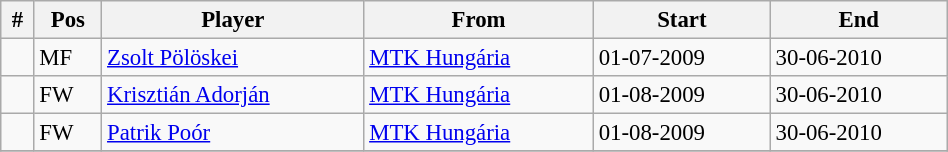<table width=50% class="wikitable" style="text-align:center; font-size:95%; text-align:left">
<tr>
<th>#</th>
<th>Pos</th>
<th>Player</th>
<th>From</th>
<th>Start</th>
<th>End</th>
</tr>
<tr --->
<td></td>
<td>MF</td>
<td> <a href='#'>Zsolt Pölöskei</a></td>
<td> <a href='#'>MTK Hungária</a></td>
<td>01-07-2009</td>
<td>30-06-2010</td>
</tr>
<tr --->
<td></td>
<td>FW</td>
<td> <a href='#'>Krisztián Adorján</a></td>
<td> <a href='#'>MTK Hungária</a></td>
<td>01-08-2009</td>
<td>30-06-2010</td>
</tr>
<tr --->
<td></td>
<td>FW</td>
<td> <a href='#'>Patrik Poór</a></td>
<td> <a href='#'>MTK Hungária</a></td>
<td>01-08-2009</td>
<td>30-06-2010</td>
</tr>
<tr --->
</tr>
</table>
